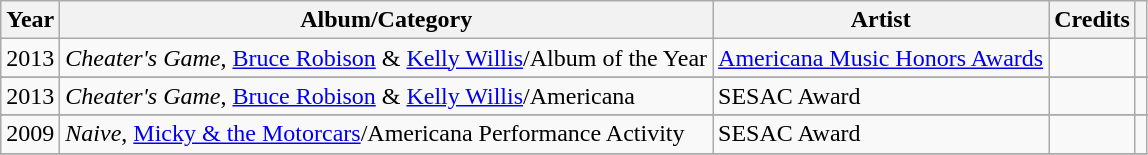<table class="wikitable sortable">
<tr>
<th>Year</th>
<th>Album/Category</th>
<th>Artist</th>
<th class="unsortable">Credits</th>
<th scope="col" class="unsortable"></th>
</tr>
<tr>
<td>2013</td>
<td><em>Cheater's Game</em>, <a href='#'>Bruce Robison</a> & <a href='#'>Kelly Willis</a>/Album of the Year</td>
<td><a href='#'>Americana Music Honors Awards</a></td>
<td></td>
<td></td>
</tr>
<tr>
</tr>
<tr>
<td>2013</td>
<td><em>Cheater's Game</em>, <a href='#'>Bruce Robison</a> & <a href='#'>Kelly Willis</a>/Americana</td>
<td>SESAC Award</td>
<td></td>
<td></td>
</tr>
<tr>
</tr>
<tr>
<td>2009</td>
<td><em>Naive</em>, <a href='#'>Micky & the Motorcars</a>/Americana Performance Activity</td>
<td>SESAC Award</td>
<td></td>
<td></td>
</tr>
<tr>
</tr>
</table>
